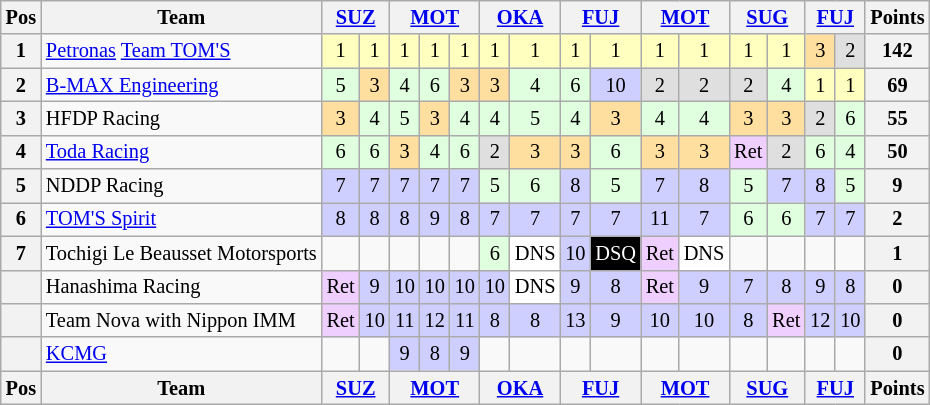<table class="wikitable" style="font-size:85%; text-align:center">
<tr style="background:#f9f9f9" valign="top">
<th valign="middle">Pos</th>
<th valign="middle">Team</th>
<th colspan=2><a href='#'>SUZ</a></th>
<th colspan=3><a href='#'>MOT</a></th>
<th colspan=2><a href='#'>OKA</a></th>
<th colspan=2><a href='#'>FUJ</a></th>
<th colspan=2><a href='#'>MOT</a></th>
<th colspan=2><a href='#'>SUG</a></th>
<th colspan=2><a href='#'>FUJ</a></th>
<th valign="middle">Points</th>
</tr>
<tr>
<th>1</th>
<td align="left"><a href='#'>Petronas</a> <a href='#'>Team TOM'S</a></td>
<td style="background:#FFFFBF;">1</td>
<td style="background:#FFFFBF;">1</td>
<td style="background:#FFFFBF;">1</td>
<td style="background:#FFFFBF;">1</td>
<td style="background:#FFFFBF;">1</td>
<td style="background:#FFFFBF;">1</td>
<td style="background:#FFFFBF;">1</td>
<td style="background:#FFFFBF;">1</td>
<td style="background:#FFFFBF;">1</td>
<td style="background:#FFFFBF;">1</td>
<td style="background:#FFFFBF;">1</td>
<td style="background:#FFFFBF;">1</td>
<td style="background:#FFFFBF;">1</td>
<td style="background:#FFDF9F;">3</td>
<td style="background:#DFDFDF;">2</td>
<th>142</th>
</tr>
<tr>
<th>2</th>
<td align="left"><a href='#'>B-MAX Engineering</a></td>
<td style="background:#DFFFDF;">5</td>
<td style="background:#FFDF9F;">3</td>
<td style="background:#DFFFDF;">4</td>
<td style="background:#DFFFDF;">6</td>
<td style="background:#FFDF9F;">3</td>
<td style="background:#FFDF9F;">3</td>
<td style="background:#DFFFDF;">4</td>
<td style="background:#DFFFDF;">6</td>
<td style="background:#CFCFFF;">10</td>
<td style="background:#DFDFDF;">2</td>
<td style="background:#DFDFDF;">2</td>
<td style="background:#DFDFDF;">2</td>
<td style="background:#DFFFDF;">4</td>
<td style="background:#FFFFBF;">1</td>
<td style="background:#FFFFBF;">1</td>
<th>69</th>
</tr>
<tr>
<th>3</th>
<td align="left">HFDP Racing</td>
<td style="background:#FFDF9F;">3</td>
<td style="background:#DFFFDF;">4</td>
<td style="background:#DFFFDF;">5</td>
<td style="background:#FFDF9F;">3</td>
<td style="background:#DFFFDF;">4</td>
<td style="background:#DFFFDF;">4</td>
<td style="background:#DFFFDF;">5</td>
<td style="background:#DFFFDF;">4</td>
<td style="background:#FFDF9F;">3</td>
<td style="background:#DFFFDF;">4</td>
<td style="background:#DFFFDF;">4</td>
<td style="background:#FFDF9F;">3</td>
<td style="background:#FFDF9F;">3</td>
<td style="background:#DFDFDF;">2</td>
<td style="background:#DFFFDF;">6</td>
<th>55</th>
</tr>
<tr>
<th>4</th>
<td align="left"><a href='#'>Toda Racing</a></td>
<td style="background:#DFFFDF;">6</td>
<td style="background:#DFFFDF;">6</td>
<td style="background:#FFDF9F;">3</td>
<td style="background:#DFFFDF;">4</td>
<td style="background:#DFFFDF;">6</td>
<td style="background:#DFDFDF;">2</td>
<td style="background:#FFDF9F;">3</td>
<td style="background:#FFDF9F;">3</td>
<td style="background:#DFFFDF;">6</td>
<td style="background:#FFDF9F;">3</td>
<td style="background:#FFDF9F;">3</td>
<td style="background:#EFCFFF;">Ret</td>
<td style="background:#DFDFDF;">2</td>
<td style="background:#DFFFDF;">6</td>
<td style="background:#DFFFDF;">4</td>
<th>50</th>
</tr>
<tr>
<th>5</th>
<td align="left">NDDP Racing</td>
<td style="background:#CFCFFF;">7</td>
<td style="background:#CFCFFF;">7</td>
<td style="background:#CFCFFF;">7</td>
<td style="background:#CFCFFF;">7</td>
<td style="background:#CFCFFF;">7</td>
<td style="background:#DFFFDF;">5</td>
<td style="background:#DFFFDF;">6</td>
<td style="background:#CFCFFF;">8</td>
<td style="background:#DFFFDF;">5</td>
<td style="background:#CFCFFF;">7</td>
<td style="background:#CFCFFF;">8</td>
<td style="background:#DFFFDF;">5</td>
<td style="background:#CFCFFF;">7</td>
<td style="background:#CFCFFF;">8</td>
<td style="background:#DFFFDF;">5</td>
<th>9</th>
</tr>
<tr>
<th>6</th>
<td align="left"><a href='#'>TOM'S Spirit</a></td>
<td style="background:#CFCFFF;">8</td>
<td style="background:#CFCFFF;">8</td>
<td style="background:#CFCFFF;">8</td>
<td style="background:#CFCFFF;">9</td>
<td style="background:#CFCFFF;">8</td>
<td style="background:#CFCFFF;">7</td>
<td style="background:#CFCFFF;">7</td>
<td style="background:#CFCFFF;">7</td>
<td style="background:#CFCFFF;">7</td>
<td style="background:#CFCFFF;">11</td>
<td style="background:#CFCFFF;">7</td>
<td style="background:#DFFFDF;">6</td>
<td style="background:#DFFFDF;">6</td>
<td style="background:#CFCFFF;">7</td>
<td style="background:#CFCFFF;">7</td>
<th>2</th>
</tr>
<tr>
<th>7</th>
<td align="left">Tochigi Le Beausset Motorsports</td>
<td></td>
<td></td>
<td></td>
<td></td>
<td></td>
<td style="background:#DFFFDF;">6</td>
<td style="background:#FFFFFF;">DNS</td>
<td style="background:#CFCFFF;">10</td>
<td style="background:black; color:white;">DSQ</td>
<td style="background:#EFCFFF;">Ret</td>
<td style="background:#FFFFFF;">DNS</td>
<td></td>
<td></td>
<td></td>
<td></td>
<th>1</th>
</tr>
<tr>
<th></th>
<td align="left">Hanashima Racing</td>
<td style="background:#EFCFFF;">Ret</td>
<td style="background:#CFCFFF;">9</td>
<td style="background:#CFCFFF;">10</td>
<td style="background:#CFCFFF;">10</td>
<td style="background:#CFCFFF;">10</td>
<td style="background:#CFCFFF;">10</td>
<td style="background:#FFFFFF;">DNS</td>
<td style="background:#CFCFFF;">9</td>
<td style="background:#CFCFFF;">8</td>
<td style="background:#EFCFFF;">Ret</td>
<td style="background:#CFCFFF;">9</td>
<td style="background:#CFCFFF;">7</td>
<td style="background:#CFCFFF;">8</td>
<td style="background:#CFCFFF;">9</td>
<td style="background:#CFCFFF;">8</td>
<th>0</th>
</tr>
<tr>
<th></th>
<td align="left">Team Nova with Nippon IMM</td>
<td style="background:#EFCFFF;">Ret</td>
<td style="background:#CFCFFF;">10</td>
<td style="background:#CFCFFF;">11</td>
<td style="background:#CFCFFF;">12</td>
<td style="background:#CFCFFF;">11</td>
<td style="background:#CFCFFF;">8</td>
<td style="background:#CFCFFF;">8</td>
<td style="background:#CFCFFF;">13</td>
<td style="background:#CFCFFF;">9</td>
<td style="background:#CFCFFF;">10</td>
<td style="background:#CFCFFF;">10</td>
<td style="background:#CFCFFF;">8</td>
<td style="background:#EFCFFF;">Ret</td>
<td style="background:#CFCFFF;">12</td>
<td style="background:#CFCFFF;">10</td>
<th>0</th>
</tr>
<tr>
<th></th>
<td align="left"><a href='#'>KCMG</a></td>
<td></td>
<td></td>
<td style="background:#CFCFFF;">9</td>
<td style="background:#CFCFFF;">8</td>
<td style="background:#CFCFFF;">9</td>
<td></td>
<td></td>
<td></td>
<td></td>
<td></td>
<td></td>
<td></td>
<td></td>
<td></td>
<td></td>
<th>0</th>
</tr>
<tr>
<th valign="middle">Pos</th>
<th valign="middle">Team</th>
<th colspan=2><a href='#'>SUZ</a></th>
<th colspan=3><a href='#'>MOT</a></th>
<th colspan=2><a href='#'>OKA</a></th>
<th colspan=2><a href='#'>FUJ</a></th>
<th colspan=2><a href='#'>MOT</a></th>
<th colspan=2><a href='#'>SUG</a></th>
<th colspan=2><a href='#'>FUJ</a></th>
<th valign="middle">Points</th>
</tr>
</table>
